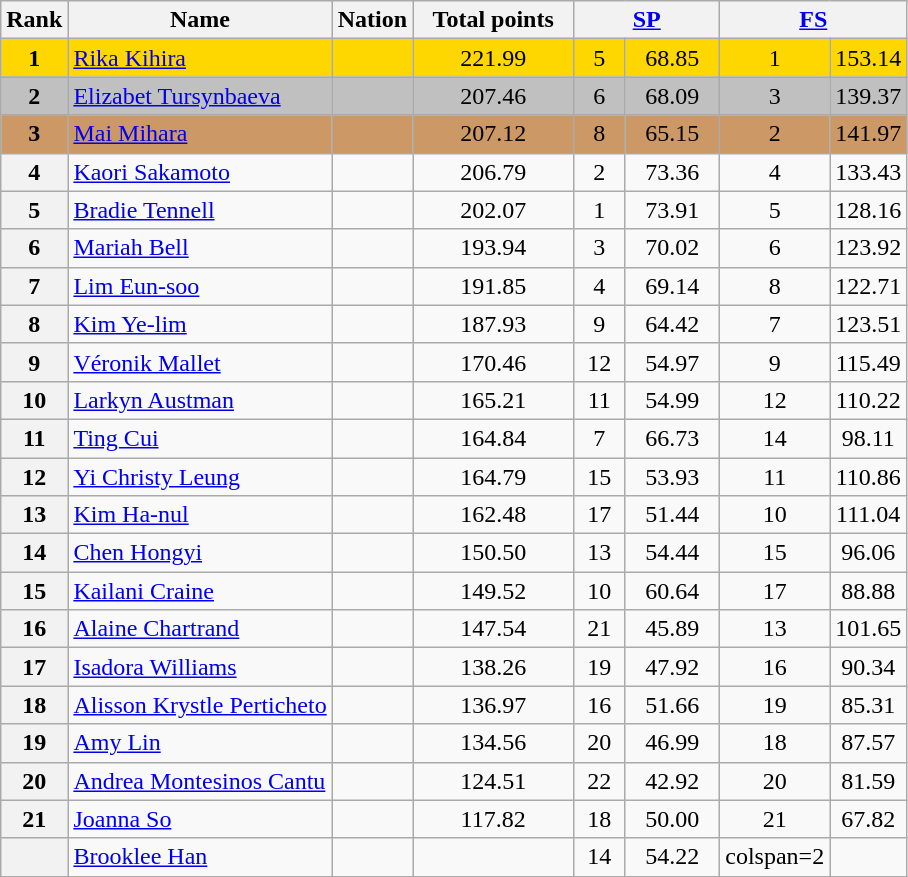<table class="wikitable sortable">
<tr>
<th>Rank</th>
<th>Name</th>
<th>Nation</th>
<th width="100px">Total points</th>
<th colspan="2" width="90px"><a href='#'>SP</a></th>
<th colspan="2" width="90px"><a href='#'>FS</a></th>
</tr>
<tr bgcolor="gold">
<td align="center" bgcolor="gold"><strong>1</strong></td>
<td><a href='#'>Rika Kihira</a></td>
<td></td>
<td align="center">221.99</td>
<td align="center">5</td>
<td align="center">68.85</td>
<td align="center">1</td>
<td align="center">153.14</td>
</tr>
<tr bgcolor="silver">
<td align="center" bgcolor="silver"><strong>2</strong></td>
<td><a href='#'>Elizabet Tursynbaeva</a></td>
<td></td>
<td align="center">207.46</td>
<td align="center">6</td>
<td align="center">68.09</td>
<td align="center">3</td>
<td align="center">139.37</td>
</tr>
<tr bgcolor="#cc9966">
<td align="center" bgcolor="#cc9966"><strong>3</strong></td>
<td><a href='#'>Mai Mihara</a></td>
<td></td>
<td align="center">207.12</td>
<td align="center">8</td>
<td align="center">65.15</td>
<td align="center">2</td>
<td align="center">141.97</td>
</tr>
<tr>
<th>4</th>
<td><a href='#'>Kaori Sakamoto</a></td>
<td></td>
<td align="center">206.79</td>
<td align="center">2</td>
<td align="center">73.36</td>
<td align="center">4</td>
<td align="center">133.43</td>
</tr>
<tr>
<th>5</th>
<td><a href='#'>Bradie Tennell</a></td>
<td></td>
<td align="center">202.07</td>
<td align="center">1</td>
<td align="center">73.91</td>
<td align="center">5</td>
<td align="center">128.16</td>
</tr>
<tr>
<th>6</th>
<td><a href='#'>Mariah Bell</a></td>
<td></td>
<td align="center">193.94</td>
<td align="center">3</td>
<td align="center">70.02</td>
<td align="center">6</td>
<td align="center">123.92</td>
</tr>
<tr>
<th>7</th>
<td><a href='#'>Lim Eun-soo</a></td>
<td></td>
<td align="center">191.85</td>
<td align="center">4</td>
<td align="center">69.14</td>
<td align="center">8</td>
<td align="center">122.71</td>
</tr>
<tr>
<th>8</th>
<td><a href='#'>Kim Ye-lim</a></td>
<td></td>
<td align="center">187.93</td>
<td align="center">9</td>
<td align="center">64.42</td>
<td align="center">7</td>
<td align="center">123.51</td>
</tr>
<tr>
<th>9</th>
<td><a href='#'>Véronik Mallet</a></td>
<td></td>
<td align="center">170.46</td>
<td align="center">12</td>
<td align="center">54.97</td>
<td align="center">9</td>
<td align="center">115.49</td>
</tr>
<tr>
<th>10</th>
<td><a href='#'>Larkyn Austman</a></td>
<td></td>
<td align="center">165.21</td>
<td align="center">11</td>
<td align="center">54.99</td>
<td align="center">12</td>
<td align="center">110.22</td>
</tr>
<tr>
<th>11</th>
<td><a href='#'>Ting Cui</a></td>
<td></td>
<td align="center">164.84</td>
<td align="center">7</td>
<td align="center">66.73</td>
<td align="center">14</td>
<td align="center">98.11</td>
</tr>
<tr>
<th>12</th>
<td><a href='#'>Yi Christy Leung</a></td>
<td></td>
<td align="center">164.79</td>
<td align="center">15</td>
<td align="center">53.93</td>
<td align="center">11</td>
<td align="center">110.86</td>
</tr>
<tr>
<th>13</th>
<td><a href='#'>Kim Ha-nul</a></td>
<td></td>
<td align="center">162.48</td>
<td align="center">17</td>
<td align="center">51.44</td>
<td align="center">10</td>
<td align="center">111.04</td>
</tr>
<tr>
<th>14</th>
<td><a href='#'>Chen Hongyi</a></td>
<td></td>
<td align="center">150.50</td>
<td align="center">13</td>
<td align="center">54.44</td>
<td align="center">15</td>
<td align="center">96.06</td>
</tr>
<tr>
<th>15</th>
<td><a href='#'>Kailani Craine</a></td>
<td></td>
<td align="center">149.52</td>
<td align="center">10</td>
<td align="center">60.64</td>
<td align="center">17</td>
<td align="center">88.88</td>
</tr>
<tr>
<th>16</th>
<td><a href='#'>Alaine Chartrand</a></td>
<td></td>
<td align="center">147.54</td>
<td align="center">21</td>
<td align="center">45.89</td>
<td align="center">13</td>
<td align="center">101.65</td>
</tr>
<tr>
<th>17</th>
<td><a href='#'>Isadora Williams</a></td>
<td></td>
<td align="center">138.26</td>
<td align="center">19</td>
<td align="center">47.92</td>
<td align="center">16</td>
<td align="center">90.34</td>
</tr>
<tr>
<th>18</th>
<td><a href='#'>Alisson Krystle Perticheto</a></td>
<td></td>
<td align="center">136.97</td>
<td align="center">16</td>
<td align="center">51.66</td>
<td align="center">19</td>
<td align="center">85.31</td>
</tr>
<tr>
<th>19</th>
<td><a href='#'>Amy Lin</a></td>
<td></td>
<td align="center">134.56</td>
<td align="center">20</td>
<td align="center">46.99</td>
<td align="center">18</td>
<td align="center">87.57</td>
</tr>
<tr>
<th>20</th>
<td><a href='#'>Andrea Montesinos Cantu</a></td>
<td></td>
<td align="center">124.51</td>
<td align="center">22</td>
<td align="center">42.92</td>
<td align="center">20</td>
<td align="center">81.59</td>
</tr>
<tr>
<th>21</th>
<td><a href='#'>Joanna So</a></td>
<td></td>
<td align="center">117.82</td>
<td align="center">18</td>
<td align="center">50.00</td>
<td align="center">21</td>
<td align="center">67.82</td>
</tr>
<tr>
<th></th>
<td><a href='#'>Brooklee Han</a></td>
<td></td>
<td></td>
<td align="center">14</td>
<td align="center">54.22</td>
<td>colspan=2 </td>
</tr>
</table>
